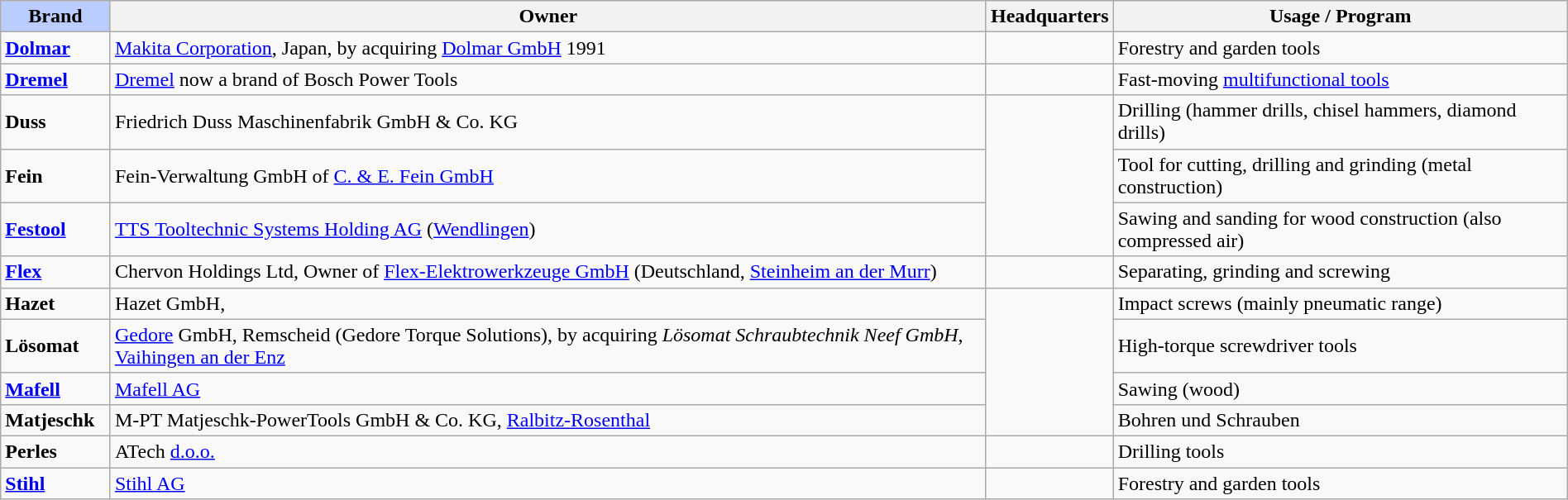<table class="wikitable" width="100%">
<tr>
<th style="background:#BBCCFF" width="7%" align="left">Brand</th>
<th>Owner</th>
<th>Headquarters</th>
<th>Usage / Program</th>
</tr>
<tr>
<td><strong><a href='#'>Dolmar</a></strong></td>
<td><a href='#'>Makita Corporation</a>, Japan, by acquiring <a href='#'>Dolmar GmbH</a> 1991</td>
<td><br></td>
<td>Forestry and garden tools</td>
</tr>
<tr>
<td><strong><a href='#'>Dremel</a></strong></td>
<td><a href='#'>Dremel</a> now a brand of Bosch Power Tools</td>
<td><br></td>
<td>Fast-moving <a href='#'>multifunctional tools</a></td>
</tr>
<tr>
<td><strong>Duss</strong></td>
<td>Friedrich Duss Maschinenfabrik GmbH & Co. KG</td>
<td rowspan="3"></td>
<td>Drilling (hammer drills, chisel hammers, diamond drills)</td>
</tr>
<tr>
<td><strong>Fein</strong></td>
<td>Fein-Verwaltung GmbH of <a href='#'>C. & E. Fein GmbH</a></td>
<td>Tool for cutting, drilling and grinding (metal construction)</td>
</tr>
<tr>
<td><strong><a href='#'>Festool</a></strong></td>
<td><a href='#'>TTS Tooltechnic Systems Holding AG</a> (<a href='#'>Wendlingen</a>)</td>
<td>Sawing and sanding for wood construction (also compressed air)</td>
</tr>
<tr>
<td><strong><a href='#'>Flex</a></strong></td>
<td>Chervon Holdings Ltd, Owner of <a href='#'>Flex-Elektrowerkzeuge GmbH</a> (Deutschland, <a href='#'>Steinheim an der Murr</a>)</td>
<td><br></td>
<td>Separating, grinding and screwing</td>
</tr>
<tr>
<td><strong>Hazet</strong></td>
<td>Hazet GmbH,</td>
<td rowspan="4"></td>
<td>Impact screws (mainly pneumatic range)</td>
</tr>
<tr>
<td><strong>Lösomat</strong></td>
<td><a href='#'>Gedore</a> GmbH, Remscheid (Gedore Torque Solutions), by acquiring <em>Lösomat Schraubtechnik Neef GmbH</em>, <a href='#'>Vaihingen an der Enz</a></td>
<td>High-torque screwdriver tools</td>
</tr>
<tr>
<td><strong><a href='#'>Mafell</a></strong></td>
<td><a href='#'>Mafell AG</a></td>
<td>Sawing (wood)</td>
</tr>
<tr>
<td><strong>Matjeschk</strong></td>
<td>M-PT Matjeschk-PowerTools GmbH & Co. KG, <a href='#'>Ralbitz-Rosenthal</a></td>
<td>Bohren und Schrauben</td>
</tr>
<tr>
<td><strong>Perles</strong></td>
<td>ATech <a href='#'>d.o.o.</a></td>
<td></td>
<td>Drilling tools</td>
</tr>
<tr>
<td><strong><a href='#'>Stihl</a></strong></td>
<td><a href='#'>Stihl AG</a></td>
<td></td>
<td>Forestry and garden tools</td>
</tr>
</table>
